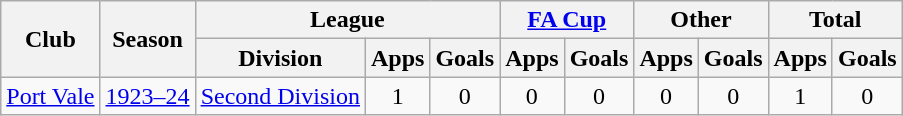<table class="wikitable" style="text-align:center">
<tr>
<th rowspan="2">Club</th>
<th rowspan="2">Season</th>
<th colspan="3">League</th>
<th colspan="2"><a href='#'>FA Cup</a></th>
<th colspan="2">Other</th>
<th colspan="2">Total</th>
</tr>
<tr>
<th>Division</th>
<th>Apps</th>
<th>Goals</th>
<th>Apps</th>
<th>Goals</th>
<th>Apps</th>
<th>Goals</th>
<th>Apps</th>
<th>Goals</th>
</tr>
<tr>
<td><a href='#'>Port Vale</a></td>
<td><a href='#'>1923–24</a></td>
<td><a href='#'>Second Division</a></td>
<td>1</td>
<td>0</td>
<td>0</td>
<td>0</td>
<td>0</td>
<td>0</td>
<td>1</td>
<td>0</td>
</tr>
</table>
